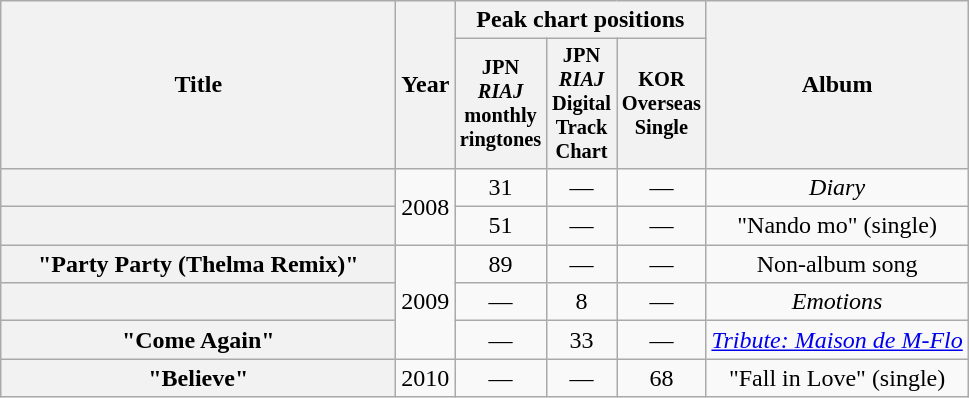<table class="wikitable plainrowheaders" style="text-align:center;">
<tr>
<th scope="col" rowspan="2" style="width:16em;">Title</th>
<th scope="col" rowspan="2">Year</th>
<th scope="col" colspan="3">Peak chart positions</th>
<th scope="col" rowspan="2">Album</th>
</tr>
<tr>
<th style="width:3em;font-size:85%">JPN <em>RIAJ</em><br>monthly<br>ringtones<br></th>
<th style="width:3em;font-size:85%">JPN <em>RIAJ</em><br>Digital<br>Track<br>Chart<br></th>
<th style="width:3em;font-size:85%">KOR<br>Overseas<br>Single<br></th>
</tr>
<tr>
<th scope="row"></th>
<td rowspan="2">2008</td>
<td>31</td>
<td>—</td>
<td>—</td>
<td><em>Diary</em></td>
</tr>
<tr>
<th scope="row"></th>
<td>51</td>
<td>—</td>
<td>—</td>
<td>"Nando mo" <span>(single)</span></td>
</tr>
<tr>
<th scope="row">"Party Party (Thelma Remix)"</th>
<td rowspan="3">2009</td>
<td>89</td>
<td>—</td>
<td>—</td>
<td>Non-album song</td>
</tr>
<tr>
<th scope="row"></th>
<td>—</td>
<td>8</td>
<td>—</td>
<td><em>Emotions</em></td>
</tr>
<tr>
<th scope="row">"Come Again"</th>
<td>—</td>
<td>33</td>
<td>—</td>
<td><em><a href='#'>Tribute: Maison de M-Flo</a></em></td>
</tr>
<tr>
<th scope="row">"Believe"</th>
<td rowspan="1">2010</td>
<td>—</td>
<td>—</td>
<td>68</td>
<td>"Fall in Love" <span>(single)</span></td>
</tr>
</table>
